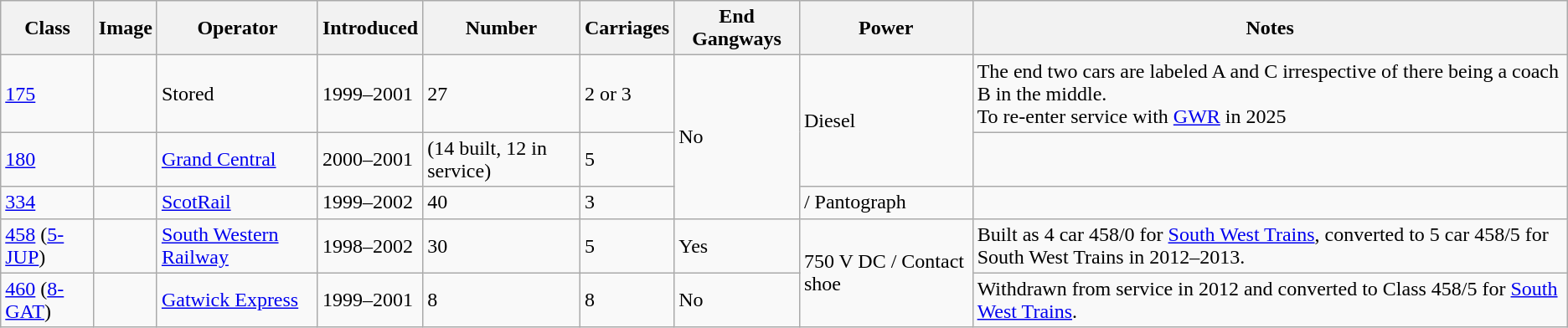<table class="wikitable">
<tr>
<th>Class</th>
<th>Image</th>
<th>Operator</th>
<th>Introduced</th>
<th>Number</th>
<th>Carriages</th>
<th>End Gangways</th>
<th>Power</th>
<th>Notes</th>
</tr>
<tr>
<td><a href='#'>175</a></td>
<td></td>
<td>Stored</td>
<td>1999–2001</td>
<td>27</td>
<td>2 or 3</td>
<td rowspan="3">No</td>
<td rowspan="2">Diesel</td>
<td>The end two cars are labeled A and C irrespective of there being a coach B in the middle.<br>To re-enter service with <a href='#'>GWR</a> in 2025 </td>
</tr>
<tr>
<td><a href='#'>180</a></td>
<td></td>
<td><a href='#'>Grand Central</a></td>
<td>2000–2001</td>
<td>(14 built, 12 in service)</td>
<td>5</td>
<td></td>
</tr>
<tr>
<td><a href='#'>334</a></td>
<td></td>
<td><a href='#'>ScotRail</a></td>
<td>1999–2002</td>
<td>40</td>
<td>3</td>
<td> / Pantograph</td>
<td></td>
</tr>
<tr>
<td><a href='#'>458</a> (<a href='#'>5-JUP</a>)</td>
<td></td>
<td><a href='#'>South Western Railway</a></td>
<td>1998–2002</td>
<td>30</td>
<td>5</td>
<td>Yes</td>
<td rowspan="2">750 V DC / Contact shoe</td>
<td>Built as 4 car 458/0 for <a href='#'>South West Trains</a>, converted to 5 car 458/5 for South West Trains in 2012–2013.</td>
</tr>
<tr>
<td><a href='#'>460</a> (<a href='#'>8-GAT</a>)</td>
<td></td>
<td><a href='#'>Gatwick Express</a></td>
<td>1999–2001</td>
<td>8</td>
<td>8</td>
<td>No</td>
<td>Withdrawn from service in 2012 and converted to Class 458/5 for <a href='#'>South West Trains</a>.</td>
</tr>
</table>
